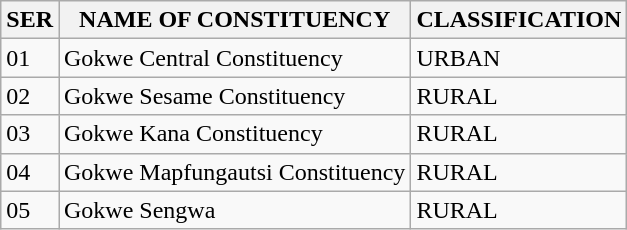<table class="wikitable">
<tr>
<th>SER</th>
<th>NAME OF CONSTITUENCY</th>
<th>CLASSIFICATION</th>
</tr>
<tr>
<td>01</td>
<td>Gokwe Central Constituency</td>
<td>URBAN</td>
</tr>
<tr>
<td>02</td>
<td>Gokwe Sesame Constituency</td>
<td>RURAL</td>
</tr>
<tr>
<td>03</td>
<td>Gokwe Kana Constituency</td>
<td>RURAL</td>
</tr>
<tr>
<td>04</td>
<td>Gokwe Mapfungautsi Constituency</td>
<td>RURAL</td>
</tr>
<tr>
<td>05</td>
<td>Gokwe Sengwa</td>
<td>RURAL</td>
</tr>
</table>
